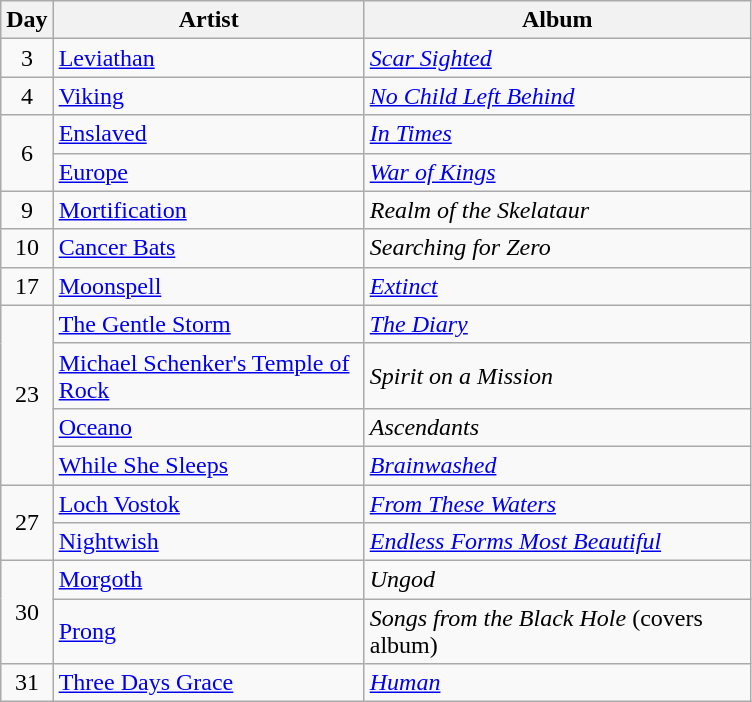<table class="wikitable">
<tr>
<th style="width:20px;">Day</th>
<th style="width:200px;">Artist</th>
<th style="width:250px;">Album</th>
</tr>
<tr>
<td style="text-align:center;">3</td>
<td><a href='#'>Leviathan</a></td>
<td><em><a href='#'>Scar Sighted</a></em></td>
</tr>
<tr>
<td style="text-align:center;">4</td>
<td><a href='#'>Viking</a></td>
<td><em><a href='#'>No Child Left Behind</a></em></td>
</tr>
<tr>
<td style="text-align:center;" rowspan="2">6</td>
<td><a href='#'>Enslaved</a></td>
<td><em><a href='#'>In Times</a></em></td>
</tr>
<tr>
<td><a href='#'>Europe</a></td>
<td><em><a href='#'>War of Kings</a></em></td>
</tr>
<tr>
<td style="text-align:center;">9</td>
<td><a href='#'>Mortification</a></td>
<td><em>Realm of the Skelataur</em></td>
</tr>
<tr>
<td style="text-align:center;">10</td>
<td><a href='#'>Cancer Bats</a></td>
<td><em>Searching for Zero</em></td>
</tr>
<tr>
<td style="text-align:center;">17</td>
<td><a href='#'>Moonspell</a></td>
<td><em><a href='#'>Extinct</a></em></td>
</tr>
<tr>
<td rowspan="4" style="text-align:center;">23</td>
<td><a href='#'>The Gentle Storm</a></td>
<td><em><a href='#'>The Diary</a></em></td>
</tr>
<tr>
<td><a href='#'>Michael Schenker's Temple of Rock</a></td>
<td><em>Spirit on a Mission</em></td>
</tr>
<tr>
<td><a href='#'>Oceano</a></td>
<td><em>Ascendants</em></td>
</tr>
<tr>
<td><a href='#'>While She Sleeps</a></td>
<td><em><a href='#'>Brainwashed</a></em></td>
</tr>
<tr>
<td style="text-align:center;" rowspan="2">27</td>
<td><a href='#'>Loch Vostok</a></td>
<td><em><a href='#'>From These Waters</a></em></td>
</tr>
<tr>
<td><a href='#'>Nightwish</a></td>
<td><em><a href='#'>Endless Forms Most Beautiful</a></em></td>
</tr>
<tr>
<td style="text-align:center;" rowspan="2">30</td>
<td><a href='#'>Morgoth</a></td>
<td><em>Ungod</em></td>
</tr>
<tr>
<td><a href='#'>Prong</a></td>
<td><em>Songs from the Black Hole</em> (covers album)</td>
</tr>
<tr>
<td style="text-align:center;">31</td>
<td><a href='#'>Three Days Grace</a></td>
<td><em><a href='#'>Human</a></em></td>
</tr>
</table>
